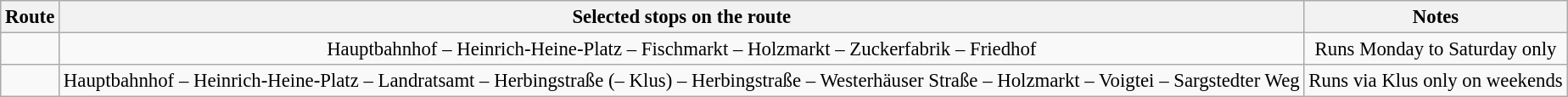<table class="wikitable" | border="1" cellspacing="0" cellpadding="3" style="border-collapse:collapse; font-size:95%; margin-right:10px; margin-bottom:5px">
<tr>
<th>Route</th>
<th>Selected stops on the route</th>
<th>Notes</th>
</tr>
<tr align=center valign=top>
<td></td>
<td>Hauptbahnhof – Heinrich-Heine-Platz – Fischmarkt – Holzmarkt – Zuckerfabrik – Friedhof</td>
<td>Runs Monday to Saturday only</td>
</tr>
<tr align=center valign=top>
<td></td>
<td>Hauptbahnhof – Heinrich-Heine-Platz – Landratsamt – Herbingstraße (– Klus) – Herbingstraße – Westerhäuser Straße – Holzmarkt – Voigtei – Sargstedter Weg</td>
<td>Runs via Klus only on weekends</td>
</tr>
</table>
